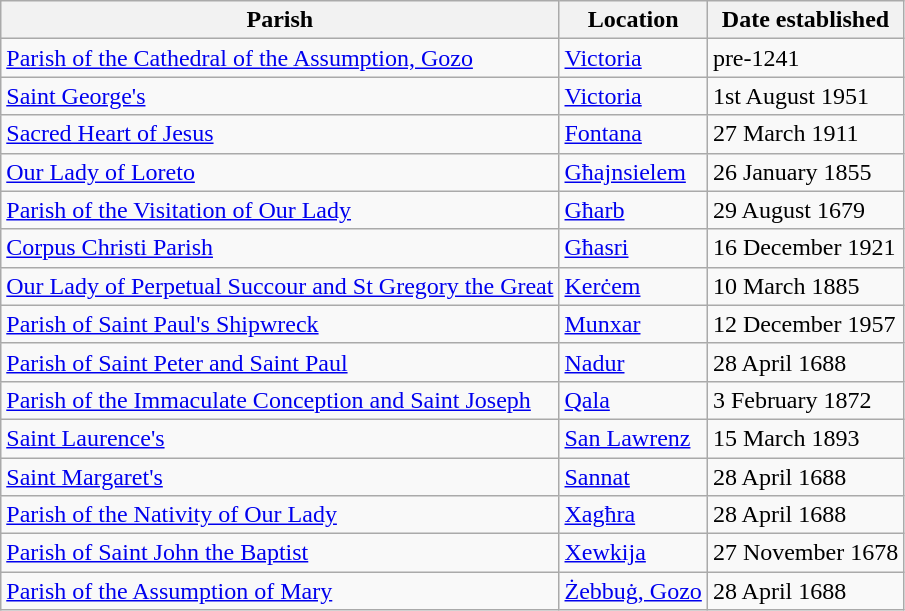<table class="wikitable">
<tr>
<th>Parish</th>
<th>Location</th>
<th>Date established</th>
</tr>
<tr>
<td><a href='#'>Parish of the Cathedral of the Assumption, Gozo</a></td>
<td><a href='#'>Victoria</a></td>
<td>pre-1241</td>
</tr>
<tr>
<td><a href='#'>Saint George's</a></td>
<td><a href='#'>Victoria</a></td>
<td>1st August 1951</td>
</tr>
<tr>
<td><a href='#'>Sacred Heart of Jesus</a></td>
<td><a href='#'>Fontana</a></td>
<td>27 March 1911</td>
</tr>
<tr>
<td><a href='#'>Our Lady of Loreto</a></td>
<td><a href='#'>Għajnsielem</a></td>
<td>26 January 1855</td>
</tr>
<tr>
<td><a href='#'>Parish of the Visitation of Our Lady</a></td>
<td><a href='#'>Għarb</a></td>
<td>29 August 1679</td>
</tr>
<tr>
<td><a href='#'>Corpus Christi Parish</a></td>
<td><a href='#'>Għasri</a></td>
<td>16 December 1921</td>
</tr>
<tr>
<td><a href='#'>Our Lady of Perpetual Succour and St Gregory the Great</a></td>
<td><a href='#'>Kerċem</a></td>
<td>10 March 1885</td>
</tr>
<tr>
<td><a href='#'>Parish of Saint Paul's Shipwreck</a></td>
<td><a href='#'>Munxar</a></td>
<td>12 December 1957</td>
</tr>
<tr>
<td><a href='#'>Parish of Saint Peter and Saint Paul</a></td>
<td><a href='#'>Nadur</a></td>
<td>28 April 1688</td>
</tr>
<tr>
<td><a href='#'>Parish of the Immaculate Conception and Saint Joseph</a></td>
<td><a href='#'>Qala</a></td>
<td>3 February 1872</td>
</tr>
<tr>
<td><a href='#'>Saint Laurence's</a></td>
<td><a href='#'>San Lawrenz</a></td>
<td>15 March 1893</td>
</tr>
<tr>
<td><a href='#'>Saint Margaret's</a></td>
<td><a href='#'>Sannat</a></td>
<td>28 April 1688</td>
</tr>
<tr>
<td><a href='#'>Parish of the Nativity of Our Lady</a></td>
<td><a href='#'>Xagħra</a></td>
<td>28 April 1688</td>
</tr>
<tr>
<td><a href='#'>Parish of Saint John the Baptist</a></td>
<td><a href='#'>Xewkija</a></td>
<td>27 November 1678</td>
</tr>
<tr>
<td><a href='#'>Parish of the Assumption of Mary</a></td>
<td><a href='#'>Żebbuġ, Gozo</a></td>
<td>28 April 1688</td>
</tr>
</table>
